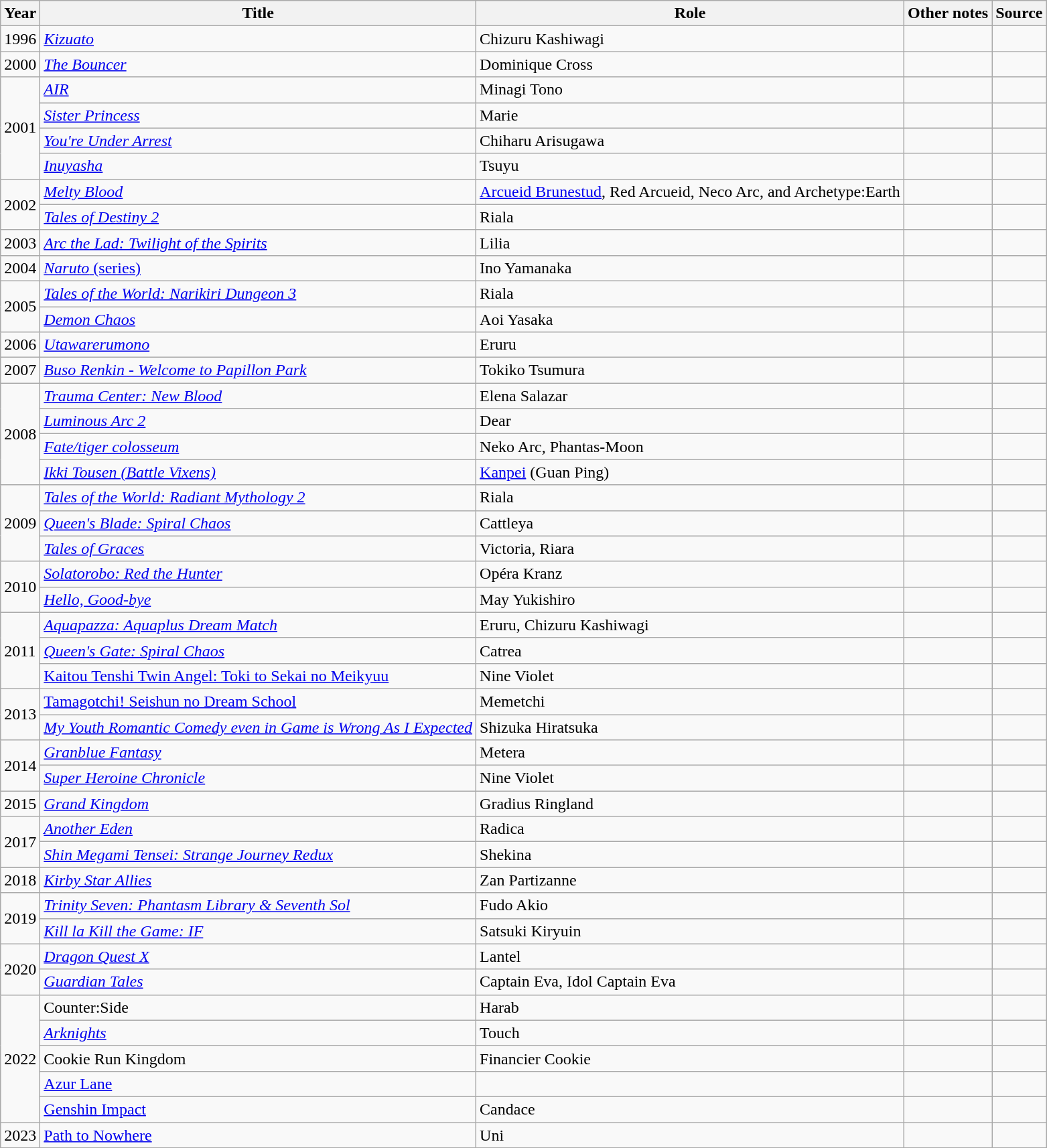<table class="wikitable">
<tr>
<th>Year</th>
<th>Title</th>
<th>Role</th>
<th>Other notes</th>
<th>Source</th>
</tr>
<tr>
<td>1996</td>
<td><em><a href='#'>Kizuato</a></em></td>
<td>Chizuru Kashiwagi</td>
<td></td>
<td></td>
</tr>
<tr>
<td>2000</td>
<td><em><a href='#'>The Bouncer</a></em></td>
<td>Dominique Cross</td>
<td></td>
<td></td>
</tr>
<tr>
<td rowspan="4">2001</td>
<td><em><a href='#'>AIR</a></em></td>
<td>Minagi Tono</td>
<td></td>
<td></td>
</tr>
<tr>
<td><em><a href='#'>Sister Princess</a></em></td>
<td>Marie</td>
<td></td>
<td></td>
</tr>
<tr>
<td><em><a href='#'>You're Under Arrest</a></em></td>
<td>Chiharu Arisugawa</td>
<td></td>
<td></td>
</tr>
<tr>
<td><em><a href='#'>Inuyasha</a></em></td>
<td>Tsuyu</td>
<td></td>
<td></td>
</tr>
<tr>
<td rowspan="2">2002</td>
<td><em><a href='#'>Melty Blood</a></em></td>
<td><a href='#'>Arcueid Brunestud</a>, Red Arcueid, Neco Arc, and Archetype:Earth</td>
<td></td>
<td></td>
</tr>
<tr>
<td><em><a href='#'>Tales of Destiny 2</a></em></td>
<td>Riala</td>
<td></td>
<td></td>
</tr>
<tr>
<td>2003</td>
<td><em><a href='#'>Arc the Lad: Twilight of the Spirits</a></em></td>
<td>Lilia</td>
<td></td>
<td></td>
</tr>
<tr>
<td>2004</td>
<td><a href='#'><em>Naruto</em> (series)</a></td>
<td>Ino Yamanaka</td>
<td></td>
<td></td>
</tr>
<tr>
<td rowspan="2">2005</td>
<td><em><a href='#'>Tales of the World: Narikiri Dungeon 3</a></em></td>
<td>Riala</td>
<td></td>
<td></td>
</tr>
<tr>
<td><em><a href='#'>Demon Chaos</a></em></td>
<td>Aoi Yasaka</td>
<td></td>
<td></td>
</tr>
<tr>
<td>2006</td>
<td><em><a href='#'>Utawarerumono</a></em></td>
<td>Eruru</td>
<td></td>
<td></td>
</tr>
<tr>
<td>2007</td>
<td><em><a href='#'>Buso Renkin - Welcome to Papillon Park</a></em></td>
<td>Tokiko Tsumura</td>
<td></td>
<td></td>
</tr>
<tr>
<td rowspan="4">2008</td>
<td><em><a href='#'>Trauma Center: New Blood</a></em></td>
<td>Elena Salazar</td>
<td></td>
<td></td>
</tr>
<tr>
<td><em><a href='#'>Luminous Arc 2</a></em></td>
<td>Dear</td>
<td></td>
<td></td>
</tr>
<tr>
<td><em><a href='#'>Fate/tiger colosseum</a></em></td>
<td>Neko Arc, Phantas-Moon</td>
<td></td>
<td></td>
</tr>
<tr>
<td><em><a href='#'>Ikki Tousen (Battle Vixens)</a></em></td>
<td><a href='#'>Kanpei</a> (Guan Ping)</td>
<td></td>
<td></td>
</tr>
<tr>
<td rowspan="3">2009</td>
<td><em><a href='#'>Tales of the World: Radiant Mythology 2</a></em></td>
<td>Riala</td>
<td></td>
<td></td>
</tr>
<tr>
<td><em><a href='#'>Queen's Blade: Spiral Chaos</a></em></td>
<td>Cattleya</td>
<td></td>
<td></td>
</tr>
<tr>
<td><em><a href='#'>Tales of Graces</a></em></td>
<td>Victoria, Riara</td>
<td></td>
<td></td>
</tr>
<tr>
<td rowspan="2">2010</td>
<td><em><a href='#'>Solatorobo: Red the Hunter</a></em></td>
<td>Opéra Kranz</td>
<td></td>
<td></td>
</tr>
<tr>
<td><em><a href='#'>Hello, Good-bye</a></em></td>
<td>May Yukishiro</td>
<td></td>
<td></td>
</tr>
<tr>
<td rowspan="3">2011</td>
<td><em><a href='#'>Aquapazza: Aquaplus Dream Match</a></em></td>
<td>Eruru, Chizuru Kashiwagi</td>
<td></td>
<td></td>
</tr>
<tr>
<td><em><a href='#'>Queen's Gate: Spiral Chaos</a></em></td>
<td>Catrea</td>
<td></td>
<td></td>
</tr>
<tr>
<td><a href='#'>Kaitou Tenshi Twin Angel: Toki to Sekai no Meikyuu</a></td>
<td>Nine Violet</td>
<td></td>
<td></td>
</tr>
<tr>
<td rowspan="2">2013</td>
<td><a href='#'>Tamagotchi! Seishun no Dream School</a></td>
<td>Memetchi</td>
<td></td>
<td></td>
</tr>
<tr>
<td><em><a href='#'>My Youth Romantic Comedy even in Game is Wrong As I Expected</a></em></td>
<td>Shizuka Hiratsuka</td>
<td></td>
<td></td>
</tr>
<tr>
<td rowspan="2">2014</td>
<td><em><a href='#'>Granblue Fantasy</a></em></td>
<td>Metera</td>
<td></td>
<td></td>
</tr>
<tr>
<td><em><a href='#'>Super Heroine Chronicle</a></em></td>
<td>Nine Violet</td>
<td></td>
<td></td>
</tr>
<tr>
<td>2015</td>
<td><em><a href='#'>Grand Kingdom</a></em></td>
<td>Gradius Ringland</td>
<td></td>
<td></td>
</tr>
<tr>
<td rowspan="2">2017</td>
<td><em><a href='#'>Another Eden</a></em></td>
<td>Radica</td>
<td></td>
<td></td>
</tr>
<tr>
<td><em><a href='#'>Shin Megami Tensei: Strange Journey Redux</a></em></td>
<td>Shekina</td>
<td></td>
<td></td>
</tr>
<tr>
<td>2018</td>
<td><em><a href='#'>Kirby Star Allies</a></em></td>
<td>Zan Partizanne</td>
<td></td>
<td></td>
</tr>
<tr>
<td rowspan="2">2019</td>
<td><em><a href='#'>Trinity Seven: Phantasm Library & Seventh Sol</a></em></td>
<td>Fudo Akio</td>
<td></td>
<td></td>
</tr>
<tr>
<td><em><a href='#'>Kill la Kill the Game: IF</a></em></td>
<td>Satsuki Kiryuin</td>
<td></td>
<td></td>
</tr>
<tr>
<td rowspan="2">2020</td>
<td><em><a href='#'>Dragon Quest X</a></em></td>
<td>Lantel</td>
<td></td>
<td></td>
</tr>
<tr>
<td><em><a href='#'>Guardian Tales</a></em></td>
<td>Captain Eva, Idol Captain Eva</td>
<td></td>
<td></td>
</tr>
<tr>
<td rowspan="5">2022</td>
<td>Counter:Side</td>
<td>Harab</td>
<td></td>
<td></td>
</tr>
<tr>
<td><em><a href='#'>Arknights</a></em></td>
<td>Touch</td>
<td></td>
<td></td>
</tr>
<tr>
<td>Cookie Run Kingdom</td>
<td>Financier Cookie</td>
<td></td>
<td></td>
</tr>
<tr>
<td><a href='#'>Azur Lane</a></td>
<td></td>
<td></td>
<td></td>
</tr>
<tr>
<td><a href='#'>Genshin Impact</a></td>
<td>Candace</td>
<td></td>
<td></td>
</tr>
<tr>
<td>2023</td>
<td><a href='#'>Path to Nowhere</a></td>
<td>Uni</td>
<td></td>
<td></td>
</tr>
</table>
